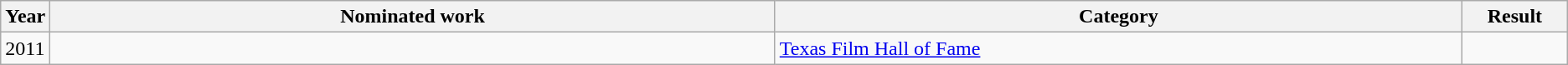<table class="wikitable sortable">
<tr>
<th scope="col" style="width:1em;">Year</th>
<th scope="col" style="width:39em;">Nominated work</th>
<th scope="col" style="width:37em;">Category</th>
<th scope="col" style="width:5em;">Result</th>
</tr>
<tr>
<td>2011</td>
<td></td>
<td><a href='#'>Texas Film Hall of Fame</a></td>
<td></td>
</tr>
</table>
